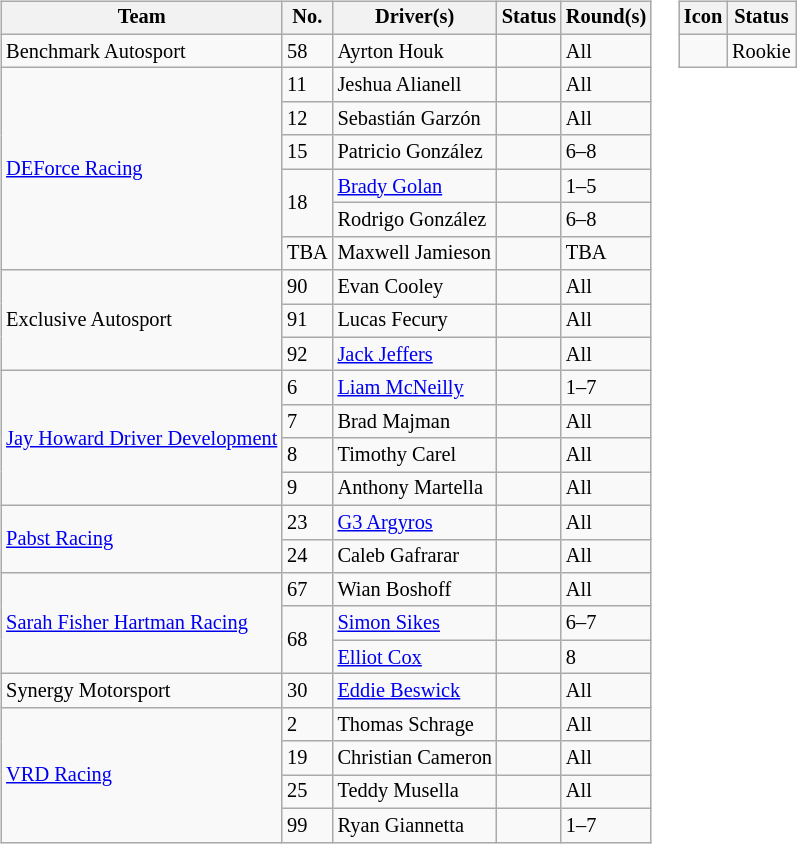<table>
<tr>
<td><br><table class="wikitable" style="font-size: 85%">
<tr>
<th>Team</th>
<th>No.</th>
<th class="unsortable">Driver(s)</th>
<th>Status</th>
<th>Round(s)</th>
</tr>
<tr>
<td>Benchmark Autosport</td>
<td>58</td>
<td> Ayrton Houk</td>
<td></td>
<td>All</td>
</tr>
<tr>
<td rowspan="6"><a href='#'>DEForce Racing</a></td>
<td>11</td>
<td> Jeshua Alianell</td>
<td align=center></td>
<td>All</td>
</tr>
<tr>
<td>12</td>
<td> Sebastián Garzón</td>
<td align=center></td>
<td>All</td>
</tr>
<tr>
<td>15</td>
<td> Patricio González</td>
<td align=center></td>
<td>6–8</td>
</tr>
<tr>
<td rowspan=2>18</td>
<td> <a href='#'>Brady Golan</a></td>
<td></td>
<td>1–5</td>
</tr>
<tr>
<td> Rodrigo González</td>
<td align=center></td>
<td>6–8</td>
</tr>
<tr>
<td>TBA</td>
<td> Maxwell Jamieson</td>
<td></td>
<td>TBA</td>
</tr>
<tr>
<td rowspan="3">Exclusive Autosport</td>
<td>90</td>
<td> Evan Cooley</td>
<td align=center></td>
<td>All</td>
</tr>
<tr>
<td>91</td>
<td> Lucas Fecury</td>
<td></td>
<td>All</td>
</tr>
<tr>
<td>92</td>
<td> <a href='#'>Jack Jeffers</a></td>
<td align=center></td>
<td>All</td>
</tr>
<tr>
<td rowspan="4" nowrap><a href='#'>Jay Howard Driver Development</a></td>
<td>6</td>
<td> <a href='#'>Liam McNeilly</a></td>
<td align="center"></td>
<td>1–7</td>
</tr>
<tr>
<td>7</td>
<td> Brad Majman</td>
<td align="center"></td>
<td>All</td>
</tr>
<tr>
<td>8</td>
<td> Timothy Carel</td>
<td align="center"></td>
<td>All</td>
</tr>
<tr>
<td>9</td>
<td> Anthony Martella</td>
<td align="center"></td>
<td>All</td>
</tr>
<tr>
<td rowspan="2"><a href='#'>Pabst Racing</a></td>
<td>23</td>
<td> <a href='#'>G3 Argyros</a></td>
<td></td>
<td>All</td>
</tr>
<tr>
<td>24</td>
<td> Caleb Gafrarar</td>
<td align="center"></td>
<td>All</td>
</tr>
<tr>
<td rowspan=3><a href='#'>Sarah Fisher Hartman Racing</a></td>
<td>67</td>
<td> Wian Boshoff</td>
<td align="center"></td>
<td>All</td>
</tr>
<tr>
<td rowspan=2>68</td>
<td> <a href='#'>Simon Sikes</a></td>
<td></td>
<td>6–7</td>
</tr>
<tr>
<td> <a href='#'>Elliot Cox</a></td>
<td></td>
<td>8</td>
</tr>
<tr>
<td>Synergy Motorsport</td>
<td>30</td>
<td> <a href='#'>Eddie Beswick</a></td>
<td align="center"></td>
<td>All</td>
</tr>
<tr>
<td rowspan="4"><a href='#'>VRD Racing</a></td>
<td>2</td>
<td nowrap=""> Thomas Schrage</td>
<td align="center"></td>
<td>All</td>
</tr>
<tr>
<td>19</td>
<td> Christian Cameron</td>
<td align="center"></td>
<td>All</td>
</tr>
<tr>
<td>25</td>
<td> Teddy Musella</td>
<td align="center"></td>
<td>All</td>
</tr>
<tr>
<td>99</td>
<td> Ryan Giannetta</td>
<td align=center></td>
<td>1–7</td>
</tr>
</table>
</td>
<td valign="top"><br><table class="wikitable" style="font-size: 85%">
<tr>
<th>Icon</th>
<th>Status</th>
</tr>
<tr>
<td align="center"></td>
<td>Rookie</td>
</tr>
</table>
</td>
</tr>
</table>
